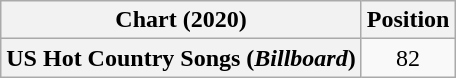<table class="wikitable plainrowheaders" style="text-align:center">
<tr>
<th scope="col">Chart (2020)</th>
<th scope="col">Position</th>
</tr>
<tr>
<th scope="row">US Hot Country Songs (<em>Billboard</em>)</th>
<td>82</td>
</tr>
</table>
